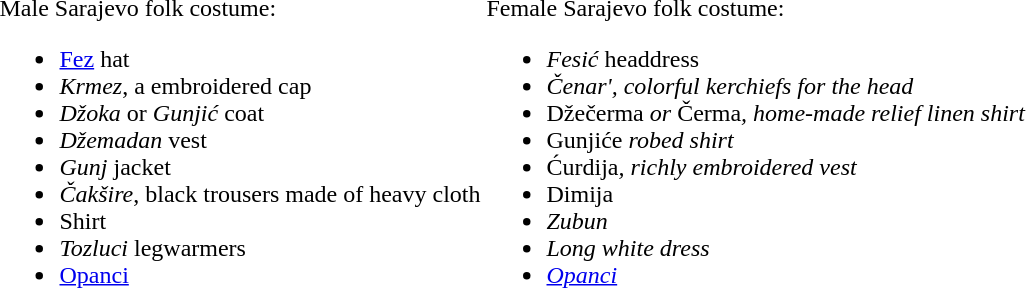<table>
<tr valign=top>
<td><br>Male Sarajevo folk costume:<ul><li><a href='#'>Fez</a> hat</li><li><em>Krmez</em>, a embroidered cap</li><li><em>Džoka</em> or <em>Gunjić</em> coat</li><li><em>Džemadan</em> vest</li><li><em>Gunj</em> jacket</li><li><em>Čakšire</em>, black trousers made of heavy cloth</li><li>Shirt</li><li><em>Tozluci</em> legwarmers</li><li><a href='#'>Opanci</a></li></ul></td>
<td><br>Female Sarajevo folk costume:<ul><li><em>Fesić</em> headdress</li><li><em>Čenar', colorful kerchiefs for the head</li><li></em>Džečerma<em> or </em>Čerma<em>, home-made relief linen shirt</li><li></em>Gunjiće<em> robed shirt</li><li></em>Ćurdija<em>, richly embroidered vest</li><li></em>Dimija<em></li><li>Zubun</li><li>Long white dress</li><li><a href='#'>Opanci</a></li></ul></td>
</tr>
</table>
